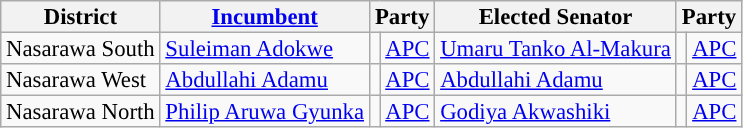<table class="sortable wikitable" style="font-size:95%;line-height:14px;">
<tr>
<th class="unsortable">District</th>
<th class="unsortable"><a href='#'>Incumbent</a></th>
<th colspan="2">Party</th>
<th class="unsortable">Elected Senator</th>
<th colspan="2">Party</th>
</tr>
<tr>
<td>Nasarawa South</td>
<td><a href='#'>Suleiman Adokwe</a></td>
<td style="background:"></td>
<td><a href='#'>APC</a></td>
<td><a href='#'>Umaru Tanko Al-Makura</a></td>
<td style="background:"></td>
<td><a href='#'>APC</a></td>
</tr>
<tr>
<td>Nasarawa West</td>
<td><a href='#'>Abdullahi Adamu</a></td>
<td style="background:"></td>
<td><a href='#'>APC</a></td>
<td><a href='#'>Abdullahi Adamu</a></td>
<td style="background:"></td>
<td><a href='#'>APC</a></td>
</tr>
<tr>
<td>Nasarawa North</td>
<td><a href='#'>Philip Aruwa Gyunka</a></td>
<td style="background:"></td>
<td><a href='#'>APC</a></td>
<td><a href='#'>Godiya Akwashiki</a></td>
<td style="background:"></td>
<td><a href='#'>APC</a></td>
</tr>
</table>
